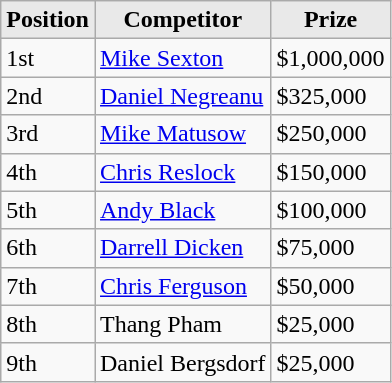<table class="wikitable">
<tr>
<th style="background: #E9E9E9;">Position</th>
<th style="background: #E9E9E9;">Competitor</th>
<th style="background: #E9E9E9;">Prize</th>
</tr>
<tr>
<td>1st</td>
<td><a href='#'>Mike Sexton</a></td>
<td>$1,000,000</td>
</tr>
<tr>
<td>2nd</td>
<td><a href='#'>Daniel Negreanu</a></td>
<td>$325,000</td>
</tr>
<tr>
<td>3rd</td>
<td><a href='#'>Mike Matusow</a></td>
<td>$250,000</td>
</tr>
<tr>
<td>4th</td>
<td><a href='#'>Chris Reslock</a></td>
<td>$150,000</td>
</tr>
<tr>
<td>5th</td>
<td><a href='#'>Andy Black</a></td>
<td>$100,000</td>
</tr>
<tr>
<td>6th</td>
<td><a href='#'>Darrell Dicken</a></td>
<td>$75,000</td>
</tr>
<tr>
<td>7th</td>
<td><a href='#'>Chris Ferguson</a></td>
<td>$50,000</td>
</tr>
<tr>
<td>8th</td>
<td>Thang Pham</td>
<td>$25,000</td>
</tr>
<tr>
<td>9th</td>
<td>Daniel Bergsdorf</td>
<td>$25,000</td>
</tr>
</table>
